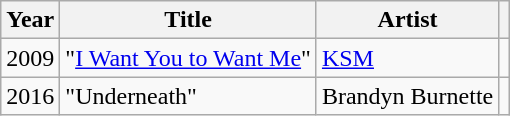<table class="wikitable sortable">
<tr>
<th>Year</th>
<th>Title</th>
<th>Artist</th>
<th scope="col"></th>
</tr>
<tr>
<td>2009</td>
<td>"<a href='#'>I Want You to Want Me</a>" </td>
<td><a href='#'>KSM</a></td>
<td></td>
</tr>
<tr>
<td>2016</td>
<td>"Underneath"</td>
<td>Brandyn Burnette</td>
<td></td>
</tr>
</table>
